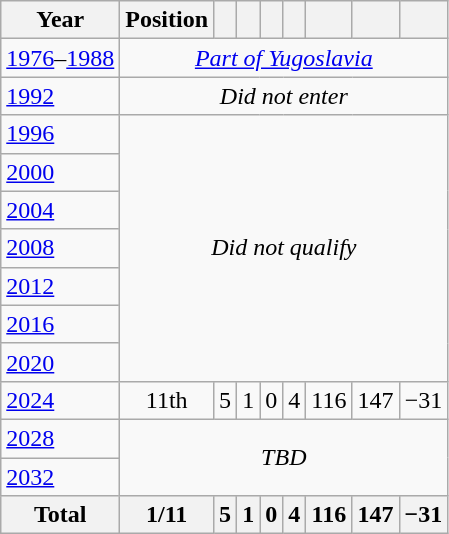<table class="wikitable" style="text-align:center;">
<tr>
<th>Year</th>
<th>Position</th>
<th></th>
<th></th>
<th></th>
<th></th>
<th></th>
<th></th>
<th></th>
</tr>
<tr>
<td><a href='#'>1976</a>–<a href='#'>1988</a></td>
<td colspan="8"><em><a href='#'>Part of Yugoslavia</a></em></td>
</tr>
<tr>
<td align=left> <a href='#'>1992</a></td>
<td colspan="8"><em>Did not enter</em></td>
</tr>
<tr>
<td align=left> <a href='#'>1996</a></td>
<td colspan="8" rowspan=7><em>Did not qualify</em></td>
</tr>
<tr>
<td align=left> <a href='#'>2000</a></td>
</tr>
<tr>
<td align=left> <a href='#'>2004</a></td>
</tr>
<tr>
<td align=left> <a href='#'>2008</a></td>
</tr>
<tr>
<td align=left> <a href='#'>2012</a></td>
</tr>
<tr>
<td align=left> <a href='#'>2016</a></td>
</tr>
<tr>
<td align=left> <a href='#'>2020</a></td>
</tr>
<tr>
<td align=left> <a href='#'>2024</a></td>
<td>11th</td>
<td>5</td>
<td>1</td>
<td>0</td>
<td>4</td>
<td>116</td>
<td>147</td>
<td>−31</td>
</tr>
<tr>
<td align=left> <a href='#'>2028</a></td>
<td colspan="8" rowspan="2"><em>TBD</em></td>
</tr>
<tr>
<td align=left> <a href='#'>2032</a></td>
</tr>
<tr>
<th>Total</th>
<th>1/11</th>
<th>5</th>
<th>1</th>
<th>0</th>
<th>4</th>
<th>116</th>
<th>147</th>
<th>−31</th>
</tr>
</table>
